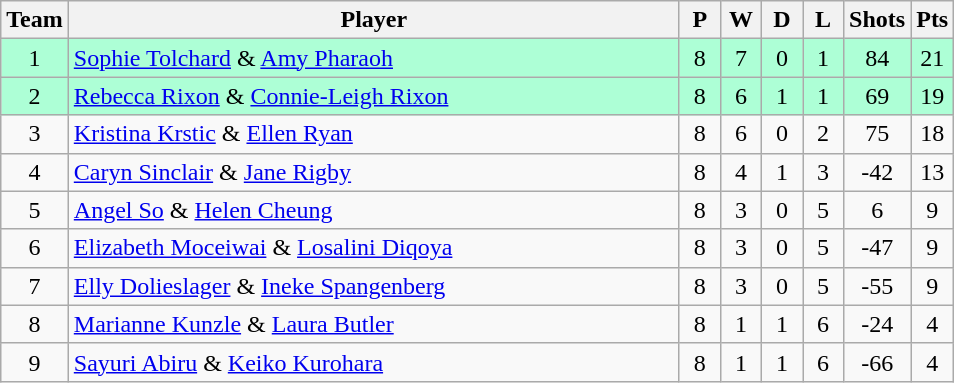<table class="wikitable" style="font-size: 100%">
<tr>
<th width=20>Team</th>
<th width=400>Player</th>
<th width=20>P</th>
<th width=20>W</th>
<th width=20>D</th>
<th width=20>L</th>
<th width=20>Shots</th>
<th width=20>Pts</th>
</tr>
<tr align=center style="background: #ADFFD6;">
<td>1</td>
<td align="left"> <a href='#'>Sophie Tolchard</a> & <a href='#'>Amy Pharaoh</a></td>
<td>8</td>
<td>7</td>
<td>0</td>
<td>1</td>
<td>84</td>
<td>21</td>
</tr>
<tr align=center style="background: #ADFFD6;">
<td>2</td>
<td align="left"> <a href='#'>Rebecca Rixon</a> & <a href='#'>Connie-Leigh Rixon</a></td>
<td>8</td>
<td>6</td>
<td>1</td>
<td>1</td>
<td>69</td>
<td>19</td>
</tr>
<tr align=center>
<td>3</td>
<td align="left"> <a href='#'>Kristina Krstic</a> & <a href='#'>Ellen Ryan</a></td>
<td>8</td>
<td>6</td>
<td>0</td>
<td>2</td>
<td>75</td>
<td>18</td>
</tr>
<tr align=center>
<td>4</td>
<td align="left"> <a href='#'>Caryn Sinclair</a> & <a href='#'>Jane Rigby</a></td>
<td>8</td>
<td>4</td>
<td>1</td>
<td>3</td>
<td>-42</td>
<td>13</td>
</tr>
<tr align=center>
<td>5</td>
<td align="left"> <a href='#'>Angel So</a> & <a href='#'>Helen Cheung</a></td>
<td>8</td>
<td>3</td>
<td>0</td>
<td>5</td>
<td>6</td>
<td>9</td>
</tr>
<tr align=center>
<td>6</td>
<td align="left"> <a href='#'>Elizabeth Moceiwai</a> & <a href='#'>Losalini Diqoya</a></td>
<td>8</td>
<td>3</td>
<td>0</td>
<td>5</td>
<td>-47</td>
<td>9</td>
</tr>
<tr align=center>
<td>7</td>
<td align="left"> <a href='#'>Elly Dolieslager</a> & <a href='#'>Ineke Spangenberg</a></td>
<td>8</td>
<td>3</td>
<td>0</td>
<td>5</td>
<td>-55</td>
<td>9</td>
</tr>
<tr align=center>
<td>8</td>
<td align="left"> <a href='#'>Marianne Kunzle</a> & <a href='#'>Laura Butler</a></td>
<td>8</td>
<td>1</td>
<td>1</td>
<td>6</td>
<td>-24</td>
<td>4</td>
</tr>
<tr align=center>
<td>9</td>
<td align="left"> <a href='#'>Sayuri Abiru</a> & <a href='#'>Keiko Kurohara</a></td>
<td>8</td>
<td>1</td>
<td>1</td>
<td>6</td>
<td>-66</td>
<td>4</td>
</tr>
</table>
